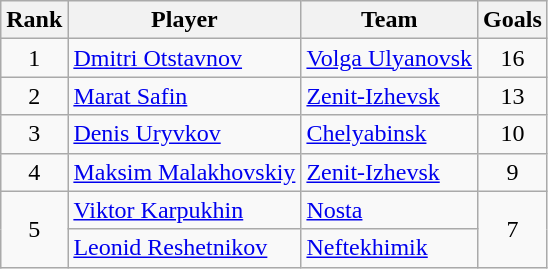<table class="wikitable">
<tr>
<th>Rank</th>
<th>Player</th>
<th>Team</th>
<th>Goals</th>
</tr>
<tr>
<td align=center>1</td>
<td> <a href='#'>Dmitri Otstavnov</a></td>
<td><a href='#'>Volga Ulyanovsk</a></td>
<td align=center>16</td>
</tr>
<tr>
<td align=center>2</td>
<td> <a href='#'>Marat Safin</a></td>
<td><a href='#'>Zenit-Izhevsk</a></td>
<td align=center>13</td>
</tr>
<tr>
<td align=center>3</td>
<td> <a href='#'>Denis Uryvkov</a></td>
<td><a href='#'>Chelyabinsk</a></td>
<td align=center>10</td>
</tr>
<tr>
<td align=center>4</td>
<td> <a href='#'>Maksim Malakhovskiy</a></td>
<td><a href='#'>Zenit-Izhevsk</a></td>
<td align=center>9</td>
</tr>
<tr>
<td align=center rowspan="2">5</td>
<td> <a href='#'>Viktor Karpukhin</a></td>
<td><a href='#'>Nosta</a></td>
<td align=center rowspan="2">7</td>
</tr>
<tr>
<td> <a href='#'>Leonid Reshetnikov</a></td>
<td><a href='#'>Neftekhimik</a></td>
</tr>
</table>
